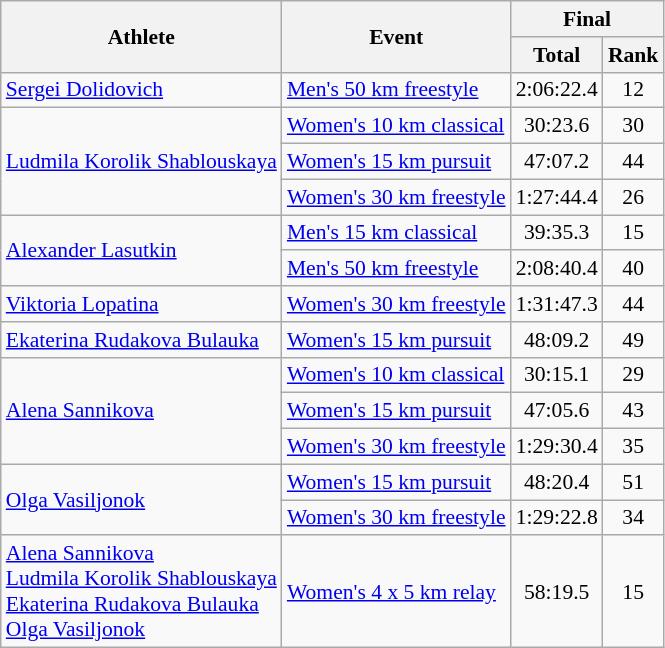<table class="wikitable" style="font-size:90%">
<tr>
<th rowspan="2">Athlete</th>
<th rowspan="2">Event</th>
<th colspan="2">Final</th>
</tr>
<tr>
<th>Total</th>
<th>Rank</th>
</tr>
<tr>
<td><a href='#'>Sergei Dolidovich</a></td>
<td><a href='#'>Men's 50 km freestyle</a></td>
<td align="center">2:06:22.4</td>
<td align="center">12</td>
</tr>
<tr>
<td rowspan=3><a href='#'>Ludmila Korolik Shablouskaya</a></td>
<td><a href='#'>Women's 10 km classical</a></td>
<td align="center">30:23.6</td>
<td align="center">30</td>
</tr>
<tr>
<td><a href='#'>Women's 15 km pursuit</a></td>
<td align="center">47:07.2</td>
<td align="center">44</td>
</tr>
<tr>
<td><a href='#'>Women's 30 km freestyle</a></td>
<td align="center">1:27:44.4</td>
<td align="center">26</td>
</tr>
<tr>
<td rowspan=2><a href='#'>Alexander Lasutkin</a></td>
<td><a href='#'>Men's 15 km classical</a></td>
<td align="center">39:35.3</td>
<td align="center">15</td>
</tr>
<tr>
<td><a href='#'>Men's 50 km freestyle</a></td>
<td align="center">2:08:40.4</td>
<td align="center">40</td>
</tr>
<tr>
<td><a href='#'>Viktoria Lopatina</a></td>
<td><a href='#'>Women's 30 km freestyle</a></td>
<td align="center">1:31:47.3</td>
<td align="center">44</td>
</tr>
<tr>
<td><a href='#'>Ekaterina Rudakova Bulauka</a></td>
<td><a href='#'>Women's 15 km pursuit</a></td>
<td align="center">48:09.2</td>
<td align="center">49</td>
</tr>
<tr>
<td rowspan=3><a href='#'>Alena Sannikova</a></td>
<td><a href='#'>Women's 10 km classical</a></td>
<td align="center">30:15.1</td>
<td align="center">29</td>
</tr>
<tr>
<td><a href='#'>Women's 15 km pursuit</a></td>
<td align="center">47:05.6</td>
<td align="center">43</td>
</tr>
<tr>
<td><a href='#'>Women's 30 km freestyle</a></td>
<td align="center">1:29:30.4</td>
<td align="center">35</td>
</tr>
<tr>
<td rowspan=2><a href='#'>Olga Vasiljonok</a></td>
<td><a href='#'>Women's 15 km pursuit</a></td>
<td align="center">48:20.4</td>
<td align="center">51</td>
</tr>
<tr>
<td><a href='#'>Women's 30 km freestyle</a></td>
<td align="center">1:29:22.8</td>
<td align="center">34</td>
</tr>
<tr>
<td><a href='#'>Alena Sannikova</a><br><a href='#'>Ludmila Korolik Shablouskaya</a><br><a href='#'>Ekaterina Rudakova Bulauka</a><br><a href='#'>Olga Vasiljonok</a></td>
<td><a href='#'>Women's 4 x 5 km relay</a></td>
<td align="center">58:19.5</td>
<td align="center">15</td>
</tr>
</table>
